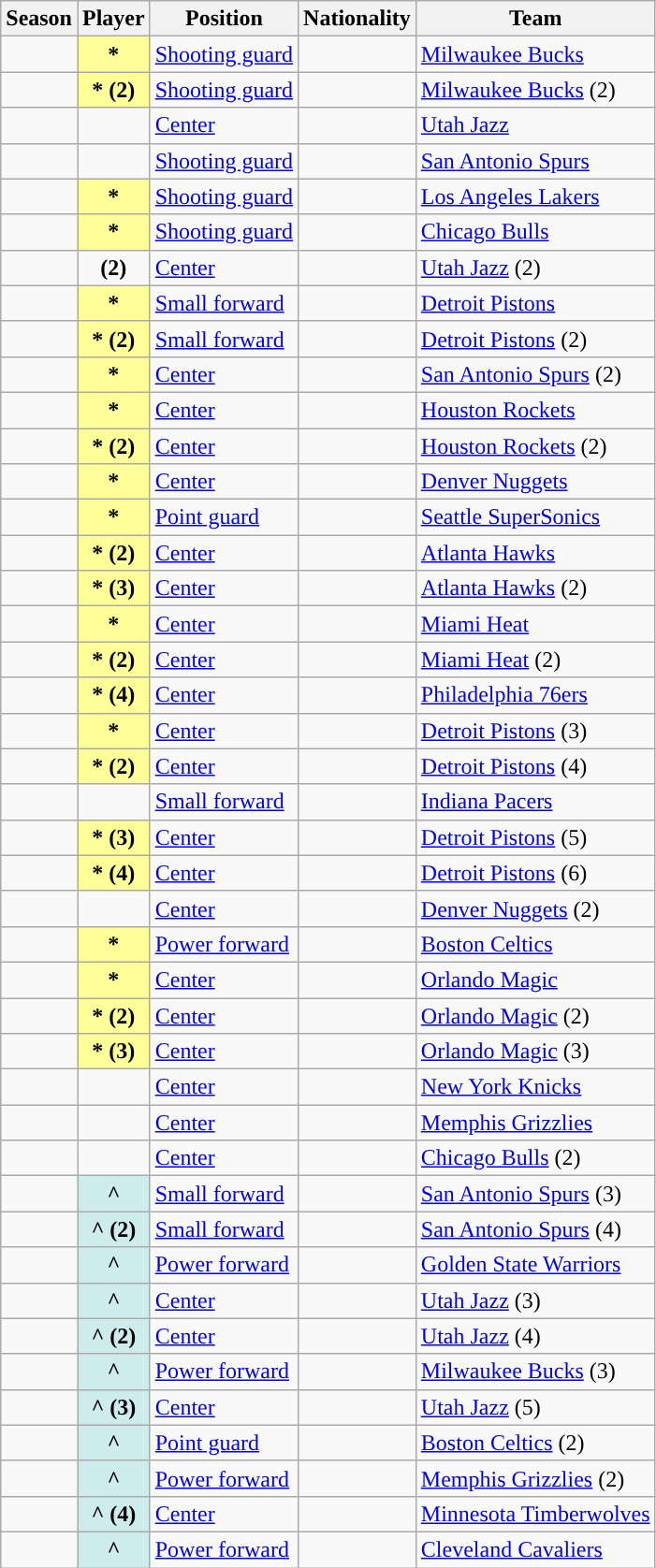<table class="wikitable plainrowheaders sortable" summary="Season (sortable), Player (sortable), Position (sortable), Nationality (sortable) and Team (sortable)">
<tr>
<th scope="col">Season</th>
<th scope="col">Player</th>
<th scope="col">Position</th>
<th scope="col">Nationality</th>
<th scope="col">Team</th>
</tr>
<tr>
<td></td>
<th scope="row" style="background-color:#FFFF99">*</th>
<td><a href='#'>Shooting guard</a></td>
<td></td>
<td><a href='#'>Milwaukee Bucks</a></td>
</tr>
<tr>
<td></td>
<th scope="row" style="background-color:#FFFF99">* (2)</th>
<td><a href='#'>Shooting guard</a></td>
<td></td>
<td><a href='#'>Milwaukee Bucks</a> (2)</td>
</tr>
<tr>
<td></td>
<th scope="row" style="background-color:transparent;"></th>
<td><a href='#'>Center</a></td>
<td></td>
<td><a href='#'>Utah Jazz</a></td>
</tr>
<tr>
<td></td>
<th scope="row" style="background-color:transparent;"></th>
<td><a href='#'>Shooting guard</a></td>
<td></td>
<td><a href='#'>San Antonio Spurs</a></td>
</tr>
<tr>
<td></td>
<th scope="row" style="background-color:#FFFF99">*</th>
<td><a href='#'>Shooting guard</a></td>
<td></td>
<td><a href='#'>Los Angeles Lakers</a></td>
</tr>
<tr>
<td></td>
<th scope="row" style="background-color:#FFFF99">*</th>
<td><a href='#'>Shooting guard</a></td>
<td></td>
<td><a href='#'>Chicago Bulls</a></td>
</tr>
<tr>
<td></td>
<th scope="row" style="background-color:transparent;"> (2)</th>
<td><a href='#'>Center</a></td>
<td></td>
<td><a href='#'>Utah Jazz</a> (2)</td>
</tr>
<tr>
<td></td>
<th scope="row" style="background-color:#FFFF99">*</th>
<td><a href='#'>Small forward</a></td>
<td></td>
<td><a href='#'>Detroit Pistons</a></td>
</tr>
<tr>
<td></td>
<th scope="row" style="background-color:#FFFF99">* (2)</th>
<td><a href='#'>Small forward</a></td>
<td></td>
<td><a href='#'>Detroit Pistons</a> (2)</td>
</tr>
<tr>
<td></td>
<th scope="row" style="background-color:#FFFF99">*</th>
<td><a href='#'>Center</a></td>
<td></td>
<td><a href='#'>San Antonio Spurs</a> (2)</td>
</tr>
<tr>
<td></td>
<th scope="row" style="background-color:#FFFF99">*</th>
<td><a href='#'>Center</a></td>
<td></td>
<td><a href='#'>Houston Rockets</a></td>
</tr>
<tr>
<td></td>
<th scope="row" style="background-color:#FFFF99">* (2)</th>
<td><a href='#'>Center</a></td>
<td></td>
<td><a href='#'>Houston Rockets</a> (2)</td>
</tr>
<tr>
<td></td>
<th scope="row" style="background-color:#FFFF99;">*</th>
<td><a href='#'>Center</a></td>
<td></td>
<td><a href='#'>Denver Nuggets</a></td>
</tr>
<tr>
<td></td>
<th scope="row" style="background-color:#FFFF99">*</th>
<td><a href='#'>Point guard</a></td>
<td></td>
<td><a href='#'>Seattle SuperSonics</a></td>
</tr>
<tr>
<td></td>
<th scope="row" style="background-color:#FFFF99;">* (2)</th>
<td><a href='#'>Center</a></td>
<td></td>
<td><a href='#'>Atlanta Hawks</a></td>
</tr>
<tr>
<td></td>
<th scope="row" style="background-color:#FFFF99;">* (3)</th>
<td><a href='#'>Center</a></td>
<td></td>
<td><a href='#'>Atlanta Hawks</a> (2)</td>
</tr>
<tr>
<td></td>
<th scope="row" style="background-color:#FFFF99">*</th>
<td><a href='#'>Center</a></td>
<td></td>
<td><a href='#'>Miami Heat</a></td>
</tr>
<tr>
<td></td>
<th scope="row" style="background-color:#FFFF99">* (2)</th>
<td><a href='#'>Center</a></td>
<td></td>
<td><a href='#'>Miami Heat</a> (2)</td>
</tr>
<tr>
<td></td>
<th scope="row" style="background-color:#FFFF99;">* (4)</th>
<td><a href='#'>Center</a></td>
<td></td>
<td><a href='#'>Philadelphia 76ers</a></td>
</tr>
<tr>
<td></td>
<th scope="row" style="background-color:#FFFF99;">*</th>
<td><a href='#'>Center</a></td>
<td></td>
<td><a href='#'>Detroit Pistons</a> (3)</td>
</tr>
<tr>
<td></td>
<th scope="row" style="background-color:#FFFF99;">* (2)</th>
<td><a href='#'>Center</a></td>
<td></td>
<td><a href='#'>Detroit Pistons</a> (4)</td>
</tr>
<tr>
<td></td>
<th scope="row" style="background-color:transparent;"></th>
<td><a href='#'>Small forward</a></td>
<td></td>
<td><a href='#'>Indiana Pacers</a></td>
</tr>
<tr>
<td></td>
<th scope="row" style="background-color:#FFFF99;">* (3)</th>
<td><a href='#'>Center</a></td>
<td></td>
<td><a href='#'>Detroit Pistons</a> (5)</td>
</tr>
<tr>
<td></td>
<th scope="row" style="background-color:#FFFF99;">* (4)</th>
<td><a href='#'>Center</a></td>
<td></td>
<td><a href='#'>Detroit Pistons</a> (6)</td>
</tr>
<tr>
<td></td>
<th scope="row" style="background-color:transparent;"></th>
<td><a href='#'>Center</a></td>
<td></td>
<td><a href='#'>Denver Nuggets</a> (2)</td>
</tr>
<tr>
<td></td>
<th scope="row" style="background-color:#FFFF99">*</th>
<td><a href='#'>Power forward</a></td>
<td></td>
<td><a href='#'>Boston Celtics</a></td>
</tr>
<tr>
<td></td>
<th scope="row" style="background-color:#FFFF99">*</th>
<td><a href='#'>Center</a></td>
<td></td>
<td><a href='#'>Orlando Magic</a></td>
</tr>
<tr>
<td></td>
<th scope="row" style="background-color:#FFFF99">* (2)</th>
<td><a href='#'>Center</a></td>
<td></td>
<td><a href='#'>Orlando Magic</a> (2)</td>
</tr>
<tr>
<td></td>
<th scope="row" style="background-color:#FFFF99">* (3)</th>
<td><a href='#'>Center</a></td>
<td></td>
<td><a href='#'>Orlando Magic</a> (3)</td>
</tr>
<tr>
<td></td>
<th scope="row" style="background-color:transparent;"></th>
<td><a href='#'>Center</a></td>
<td></td>
<td><a href='#'>New York Knicks</a></td>
</tr>
<tr>
<td></td>
<th scope="row" style="background-color:transparent"></th>
<td><a href='#'>Center</a></td>
<td></td>
<td><a href='#'>Memphis Grizzlies</a></td>
</tr>
<tr>
<td></td>
<th scope="row" style="background-color:transparent;"></th>
<td><a href='#'>Center</a></td>
<td></td>
<td><a href='#'>Chicago Bulls</a> (2)</td>
</tr>
<tr>
<td></td>
<th scope="row" style="background-color:#CFECEC">^</th>
<td><a href='#'>Small forward</a></td>
<td></td>
<td><a href='#'>San Antonio Spurs</a> (3)</td>
</tr>
<tr>
<td></td>
<th scope="row" style="background-color:#CFECEC">^ (2)</th>
<td><a href='#'>Small forward</a></td>
<td></td>
<td><a href='#'>San Antonio Spurs</a> (4)</td>
</tr>
<tr>
<td></td>
<th scope="row" style="background-color:#CFECEC">^</th>
<td><a href='#'>Power forward</a></td>
<td></td>
<td><a href='#'>Golden State Warriors</a></td>
</tr>
<tr>
<td></td>
<th scope="row" style="background-color:#CFECEC">^</th>
<td><a href='#'>Center</a></td>
<td></td>
<td><a href='#'>Utah Jazz</a> (3)</td>
</tr>
<tr>
<td></td>
<th scope="row" style="background-color:#CFECEC">^ (2)</th>
<td><a href='#'>Center</a></td>
<td></td>
<td><a href='#'>Utah Jazz</a> (4)</td>
</tr>
<tr>
<td></td>
<th scope="row" style="background-color:#CFECEC">^</th>
<td><a href='#'>Power forward</a></td>
<td></td>
<td><a href='#'>Milwaukee Bucks</a> (3)</td>
</tr>
<tr>
<td></td>
<th scope="row" style="background-color:#CFECEC">^ (3)</th>
<td><a href='#'>Center</a></td>
<td></td>
<td><a href='#'>Utah Jazz</a> (5)</td>
</tr>
<tr>
<td></td>
<th scope="row" style="background-color:#CFECEC">^</th>
<td><a href='#'>Point guard</a></td>
<td></td>
<td><a href='#'>Boston Celtics</a> (2)</td>
</tr>
<tr>
<td></td>
<th scope="row" style="background-color:#CFECEC">^</th>
<td><a href='#'>Power forward</a></td>
<td></td>
<td><a href='#'>Memphis Grizzlies</a> (2)</td>
</tr>
<tr>
<td></td>
<th scope="row" style="background-color:#CFECEC">^ (4)</th>
<td><a href='#'>Center</a></td>
<td></td>
<td><a href='#'>Minnesota Timberwolves</a></td>
</tr>
<tr>
<td></td>
<th scope="row" style="background-color:#CFECEC">^</th>
<td><a href='#'>Power forward</a></td>
<td></td>
<td><a href='#'>Cleveland Cavaliers</a></td>
</tr>
</table>
